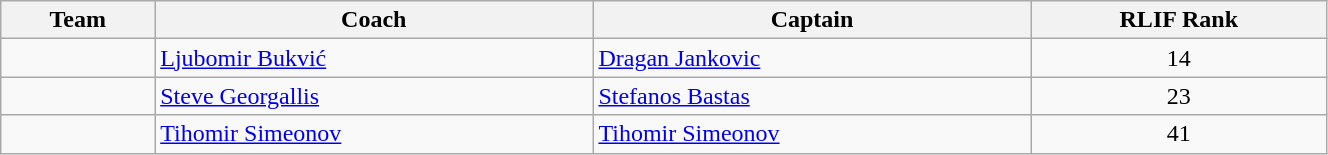<table class="wikitable sortable" style="width:70%;">
<tr>
<th>Team</th>
<th>Coach</th>
<th>Captain</th>
<th>RLIF Rank</th>
</tr>
<tr>
<td><strong></strong></td>
<td> <a href='#'>Ljubomir Bukvić</a></td>
<td> <a href='#'>Dragan Jankovic</a></td>
<td style="text-align: center;">14</td>
</tr>
<tr>
<td><strong></strong></td>
<td> <a href='#'>Steve Georgallis</a></td>
<td> <a href='#'>Stefanos Bastas</a></td>
<td style="text-align: center;">23</td>
</tr>
<tr>
<td><strong></strong></td>
<td> <a href='#'>Tihomir Simeonov</a></td>
<td> <a href='#'>Tihomir Simeonov</a></td>
<td style="text-align: center;">41</td>
</tr>
</table>
